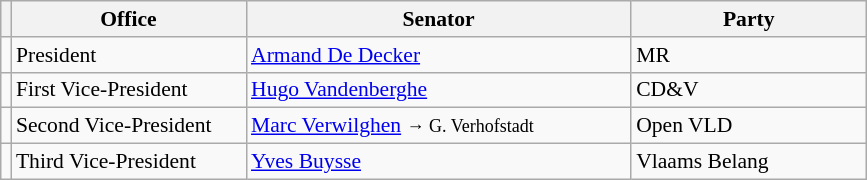<table class="sortable wikitable" style="text-align:left; font-size:90%">
<tr>
<th></th>
<th width="150">Office</th>
<th width="250">Senator</th>
<th width="150">Party</th>
</tr>
<tr>
<td></td>
<td>President</td>
<td align=left><a href='#'>Armand De Decker</a></td>
<td>MR</td>
</tr>
<tr>
<td></td>
<td>First Vice-President</td>
<td><a href='#'>Hugo Vandenberghe</a></td>
<td>CD&V</td>
</tr>
<tr>
<td></td>
<td>Second Vice-President</td>
<td><a href='#'>Marc Verwilghen</a> <small>→ G. Verhofstadt</small></td>
<td>Open VLD</td>
</tr>
<tr>
<td></td>
<td>Third Vice-President</td>
<td><a href='#'>Yves Buysse</a></td>
<td>Vlaams Belang</td>
</tr>
</table>
